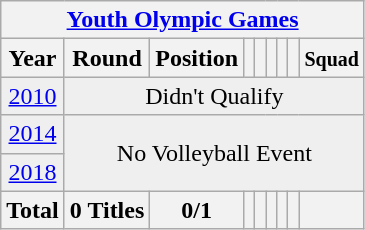<table class="wikitable" style="text-align: center;">
<tr>
<th colspan=9><a href='#'>Youth Olympic Games</a></th>
</tr>
<tr>
<th>Year</th>
<th>Round</th>
<th>Position</th>
<th></th>
<th></th>
<th></th>
<th></th>
<th></th>
<th><small>Squad</small></th>
</tr>
<tr bgcolor="efefef">
<td> <a href='#'>2010</a></td>
<td colspan=9>Didn't Qualify</td>
</tr>
<tr bgcolor="efefef">
<td> <a href='#'>2014</a></td>
<td colspan=9 rowspan=2 align=center>No Volleyball Event</td>
</tr>
<tr bgcolor="efefef">
<td> <a href='#'>2018</a></td>
</tr>
<tr>
<th>Total</th>
<th>0 Titles</th>
<th>0/1</th>
<th></th>
<th></th>
<th></th>
<th></th>
<th></th>
<th></th>
</tr>
</table>
